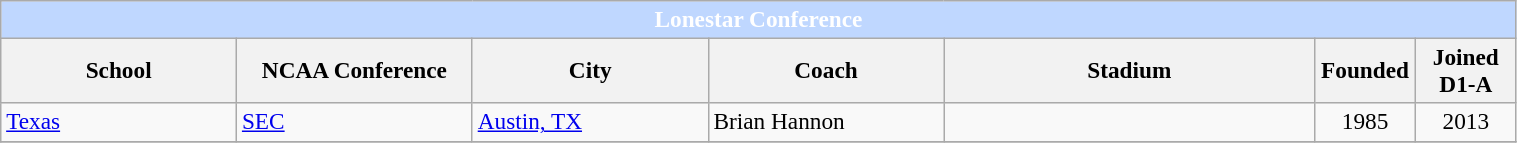<table class="wikitable" style="font-size:97%; text-align:left;">
<tr>
<th colspan=7 style="background:#BFD7FF; color:white">Lonestar Conference</th>
</tr>
<tr>
<th width=150>School</th>
<th width=150>NCAA Conference</th>
<th width=150>City</th>
<th width=150>Coach</th>
<th width=240>Stadium</th>
<th width=60>Founded</th>
<th width=60>Joined D1-A</th>
</tr>
<tr>
<td><a href='#'>Texas</a></td>
<td><a href='#'>SEC</a></td>
<td><a href='#'>Austin, TX</a></td>
<td>Brian Hannon</td>
<td></td>
<td align=center>1985</td>
<td align=center>2013</td>
</tr>
<tr>
</tr>
</table>
